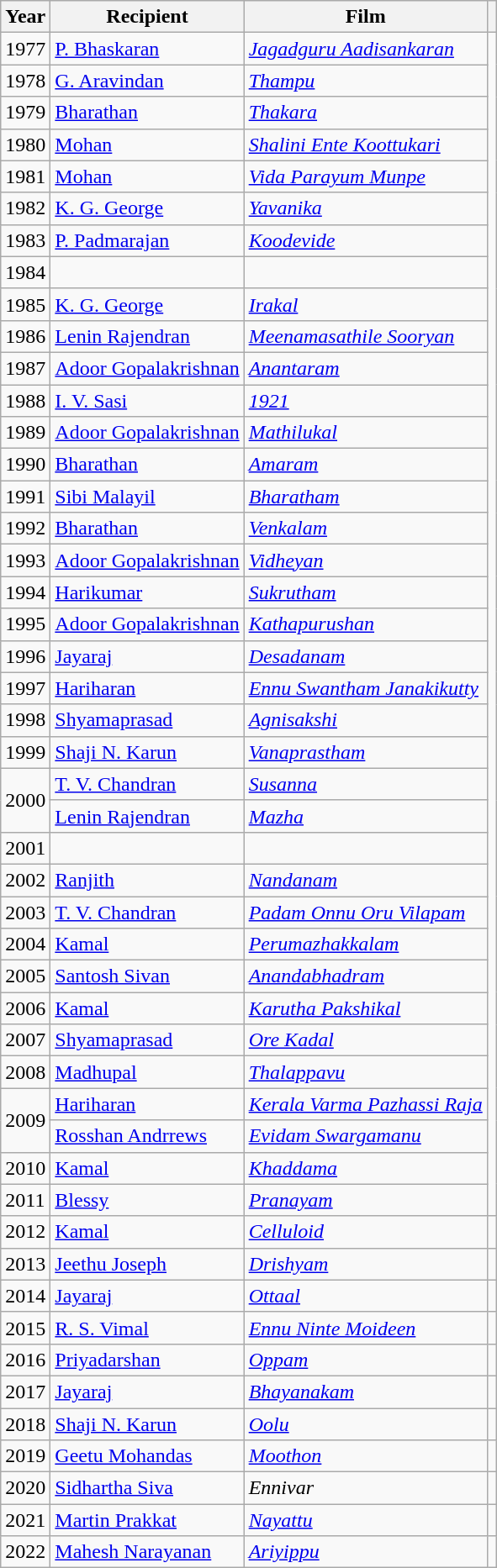<table class="wikitable">
<tr>
<th>Year</th>
<th>Recipient</th>
<th>Film</th>
<th></th>
</tr>
<tr>
<td>1977</td>
<td><a href='#'>P. Bhaskaran</a></td>
<td><em><a href='#'>Jagadguru Aadisankaran</a></em></td>
<td rowspan=37></td>
</tr>
<tr>
<td>1978</td>
<td><a href='#'>G. Aravindan</a></td>
<td><em><a href='#'>Thampu</a></em></td>
</tr>
<tr>
<td>1979</td>
<td><a href='#'>Bharathan</a></td>
<td><em><a href='#'>Thakara</a></em></td>
</tr>
<tr>
<td>1980</td>
<td><a href='#'>Mohan</a></td>
<td><em><a href='#'>Shalini Ente Koottukari</a></em></td>
</tr>
<tr>
<td>1981</td>
<td><a href='#'>Mohan</a></td>
<td><em><a href='#'>Vida Parayum Munpe</a></em></td>
</tr>
<tr>
<td>1982</td>
<td><a href='#'>K. G. George</a></td>
<td><em><a href='#'>Yavanika</a></em></td>
</tr>
<tr>
<td>1983</td>
<td><a href='#'>P. Padmarajan</a></td>
<td><em><a href='#'>Koodevide</a></em></td>
</tr>
<tr>
<td>1984</td>
<td></td>
<td></td>
</tr>
<tr>
<td>1985</td>
<td><a href='#'>K. G. George</a></td>
<td><em><a href='#'>Irakal</a></em></td>
</tr>
<tr>
<td>1986</td>
<td><a href='#'>Lenin Rajendran</a></td>
<td><em><a href='#'>Meenamasathile Sooryan</a></em></td>
</tr>
<tr>
<td>1987</td>
<td><a href='#'>Adoor Gopalakrishnan</a></td>
<td><em><a href='#'>Anantaram</a></em></td>
</tr>
<tr>
<td>1988</td>
<td><a href='#'>I. V. Sasi</a></td>
<td><em><a href='#'>1921</a></em></td>
</tr>
<tr>
<td>1989</td>
<td><a href='#'>Adoor Gopalakrishnan</a></td>
<td><em><a href='#'>Mathilukal</a></em></td>
</tr>
<tr>
<td>1990</td>
<td><a href='#'>Bharathan</a></td>
<td><em><a href='#'>Amaram</a></em></td>
</tr>
<tr>
<td>1991</td>
<td><a href='#'>Sibi Malayil</a></td>
<td><em><a href='#'>Bharatham</a></em></td>
</tr>
<tr>
<td>1992</td>
<td><a href='#'>Bharathan</a></td>
<td><em><a href='#'>Venkalam</a></em></td>
</tr>
<tr>
<td>1993</td>
<td><a href='#'>Adoor Gopalakrishnan</a></td>
<td><em><a href='#'>Vidheyan</a></em></td>
</tr>
<tr>
<td>1994</td>
<td><a href='#'>Harikumar</a></td>
<td><em><a href='#'>Sukrutham</a></em></td>
</tr>
<tr>
<td>1995</td>
<td><a href='#'>Adoor Gopalakrishnan</a></td>
<td><em><a href='#'>Kathapurushan</a></em></td>
</tr>
<tr>
<td>1996</td>
<td><a href='#'>Jayaraj</a></td>
<td><em><a href='#'>Desadanam</a></em></td>
</tr>
<tr>
<td>1997</td>
<td><a href='#'>Hariharan</a></td>
<td><em><a href='#'>Ennu Swantham Janakikutty</a></em></td>
</tr>
<tr>
<td>1998</td>
<td><a href='#'>Shyamaprasad</a></td>
<td><em><a href='#'>Agnisakshi</a></em></td>
</tr>
<tr>
<td>1999</td>
<td><a href='#'>Shaji N. Karun</a></td>
<td><em><a href='#'>Vanaprastham</a></em></td>
</tr>
<tr>
<td rowspan=2>2000</td>
<td><a href='#'>T. V. Chandran</a></td>
<td><em><a href='#'>Susanna</a></em></td>
</tr>
<tr>
<td><a href='#'>Lenin Rajendran</a></td>
<td><em><a href='#'>Mazha</a></em></td>
</tr>
<tr>
<td>2001</td>
<td></td>
<td></td>
</tr>
<tr>
<td>2002</td>
<td><a href='#'>Ranjith</a></td>
<td><em><a href='#'>Nandanam</a></em></td>
</tr>
<tr>
<td>2003</td>
<td><a href='#'>T. V. Chandran</a></td>
<td><em><a href='#'>Padam Onnu Oru Vilapam</a></em></td>
</tr>
<tr>
<td>2004</td>
<td><a href='#'>Kamal</a></td>
<td><em><a href='#'>Perumazhakkalam</a></em></td>
</tr>
<tr>
<td>2005</td>
<td><a href='#'>Santosh Sivan</a></td>
<td><em><a href='#'>Anandabhadram</a></em></td>
</tr>
<tr>
<td>2006</td>
<td><a href='#'>Kamal</a></td>
<td><em><a href='#'>Karutha Pakshikal</a></em></td>
</tr>
<tr>
<td>2007</td>
<td><a href='#'>Shyamaprasad</a></td>
<td><em><a href='#'>Ore Kadal</a></em></td>
</tr>
<tr>
<td>2008</td>
<td><a href='#'>Madhupal</a></td>
<td><em><a href='#'>Thalappavu</a></em></td>
</tr>
<tr>
<td rowspan=2>2009</td>
<td><a href='#'>Hariharan</a></td>
<td><em><a href='#'>Kerala Varma Pazhassi Raja</a></em></td>
</tr>
<tr>
<td><a href='#'>Rosshan Andrrews</a></td>
<td><em><a href='#'>Evidam Swargamanu</a></em></td>
</tr>
<tr>
<td>2010</td>
<td><a href='#'>Kamal</a></td>
<td><em><a href='#'>Khaddama</a></em></td>
</tr>
<tr>
<td>2011</td>
<td><a href='#'>Blessy</a></td>
<td><em><a href='#'>Pranayam</a></em></td>
</tr>
<tr>
<td>2012</td>
<td><a href='#'>Kamal</a></td>
<td><em><a href='#'>Celluloid</a></em></td>
<td></td>
</tr>
<tr>
<td>2013</td>
<td><a href='#'>Jeethu Joseph</a></td>
<td><em><a href='#'>Drishyam</a></em></td>
<td></td>
</tr>
<tr>
<td>2014</td>
<td><a href='#'>Jayaraj</a></td>
<td><em><a href='#'>Ottaal</a></em></td>
<td></td>
</tr>
<tr>
<td>2015</td>
<td><a href='#'>R. S. Vimal</a></td>
<td><em><a href='#'>Ennu Ninte Moideen</a></em></td>
<td></td>
</tr>
<tr>
<td>2016</td>
<td><a href='#'>Priyadarshan</a></td>
<td><em><a href='#'>Oppam</a></em></td>
<td></td>
</tr>
<tr>
<td>2017</td>
<td><a href='#'>Jayaraj</a></td>
<td><em><a href='#'>Bhayanakam</a></em></td>
<td></td>
</tr>
<tr>
<td>2018</td>
<td><a href='#'>Shaji N. Karun</a></td>
<td><em><a href='#'>Oolu</a></em></td>
<td></td>
</tr>
<tr>
<td>2019</td>
<td><a href='#'>Geetu Mohandas</a></td>
<td><em><a href='#'>Moothon</a></em></td>
<td></td>
</tr>
<tr>
<td>2020</td>
<td><a href='#'>Sidhartha Siva</a></td>
<td><em>Ennivar</em></td>
<td></td>
</tr>
<tr>
<td>2021</td>
<td><a href='#'>Martin Prakkat</a></td>
<td><em><a href='#'>Nayattu</a></em></td>
<td></td>
</tr>
<tr>
<td>2022</td>
<td><a href='#'>Mahesh Narayanan</a></td>
<td><em><a href='#'>Ariyippu</a></em></td>
<td></td>
</tr>
</table>
